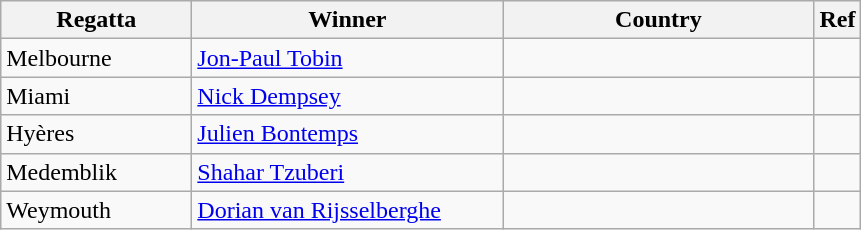<table class="wikitable">
<tr>
<th width=120>Regatta</th>
<th style="width:200px;">Winner</th>
<th style="width:200px;">Country</th>
<th>Ref</th>
</tr>
<tr>
<td>Melbourne</td>
<td><a href='#'>Jon-Paul Tobin</a></td>
<td></td>
<td></td>
</tr>
<tr>
<td>Miami</td>
<td><a href='#'>Nick Dempsey</a></td>
<td></td>
<td></td>
</tr>
<tr>
<td>Hyères</td>
<td><a href='#'>Julien Bontemps</a></td>
<td></td>
<td></td>
</tr>
<tr>
<td>Medemblik</td>
<td><a href='#'>Shahar Tzuberi</a></td>
<td></td>
<td></td>
</tr>
<tr>
<td>Weymouth</td>
<td><a href='#'>Dorian van Rijsselberghe</a></td>
<td></td>
<td></td>
</tr>
</table>
